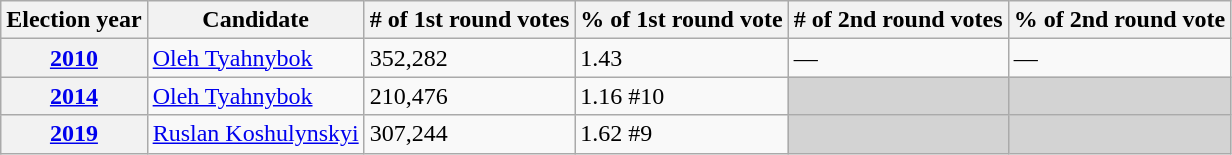<table class="wikitable">
<tr>
<th>Election year</th>
<th>Candidate</th>
<th># of 1st round votes</th>
<th>% of 1st round vote</th>
<th># of 2nd round votes</th>
<th>% of 2nd round vote</th>
</tr>
<tr>
<th><a href='#'>2010</a></th>
<td><a href='#'>Oleh Tyahnybok</a></td>
<td>352,282</td>
<td>1.43</td>
<td>—</td>
<td>—</td>
</tr>
<tr>
<th><a href='#'>2014</a></th>
<td><a href='#'>Oleh Tyahnybok</a></td>
<td>210,476</td>
<td>1.16 #10</td>
<td bgcolor="lightgrey"></td>
<td bgcolor="lightgrey"></td>
</tr>
<tr>
<th><a href='#'>2019</a></th>
<td><a href='#'>Ruslan Koshulynskyi</a></td>
<td>307,244</td>
<td>1.62 #9</td>
<td bgcolor="lightgrey"></td>
<td bgcolor="lightgrey"></td>
</tr>
</table>
